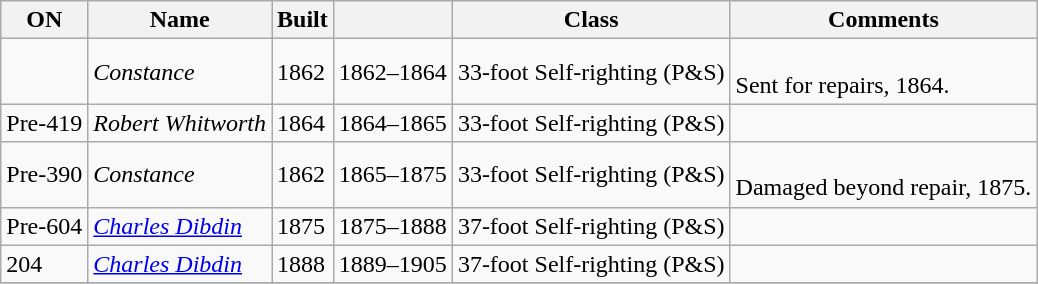<table class="wikitable">
<tr>
<th>ON</th>
<th>Name</th>
<th>Built</th>
<th></th>
<th>Class</th>
<th>Comments</th>
</tr>
<tr>
<td></td>
<td><em>Constance</em></td>
<td>1862</td>
<td>1862–1864</td>
<td>33-foot Self-righting (P&S)</td>
<td><br>Sent for repairs, 1864.</td>
</tr>
<tr>
<td>Pre-419</td>
<td><em>Robert Whitworth</em></td>
<td>1864</td>
<td>1864–1865</td>
<td>33-foot Self-righting (P&S)</td>
<td></td>
</tr>
<tr>
<td>Pre-390</td>
<td><em>Constance</em></td>
<td>1862</td>
<td>1865–1875</td>
<td>33-foot Self-righting (P&S)</td>
<td><br>Damaged beyond repair, 1875.</td>
</tr>
<tr>
<td>Pre-604</td>
<td><a href='#'><em>Charles Dibdin</em></a></td>
<td>1875</td>
<td>1875–1888</td>
<td>37-foot Self-righting (P&S)</td>
<td></td>
</tr>
<tr>
<td>204</td>
<td><a href='#'><em>Charles Dibdin</em></a></td>
<td>1888</td>
<td>1889–1905</td>
<td>37-foot Self-righting (P&S)</td>
<td></td>
</tr>
<tr>
</tr>
</table>
